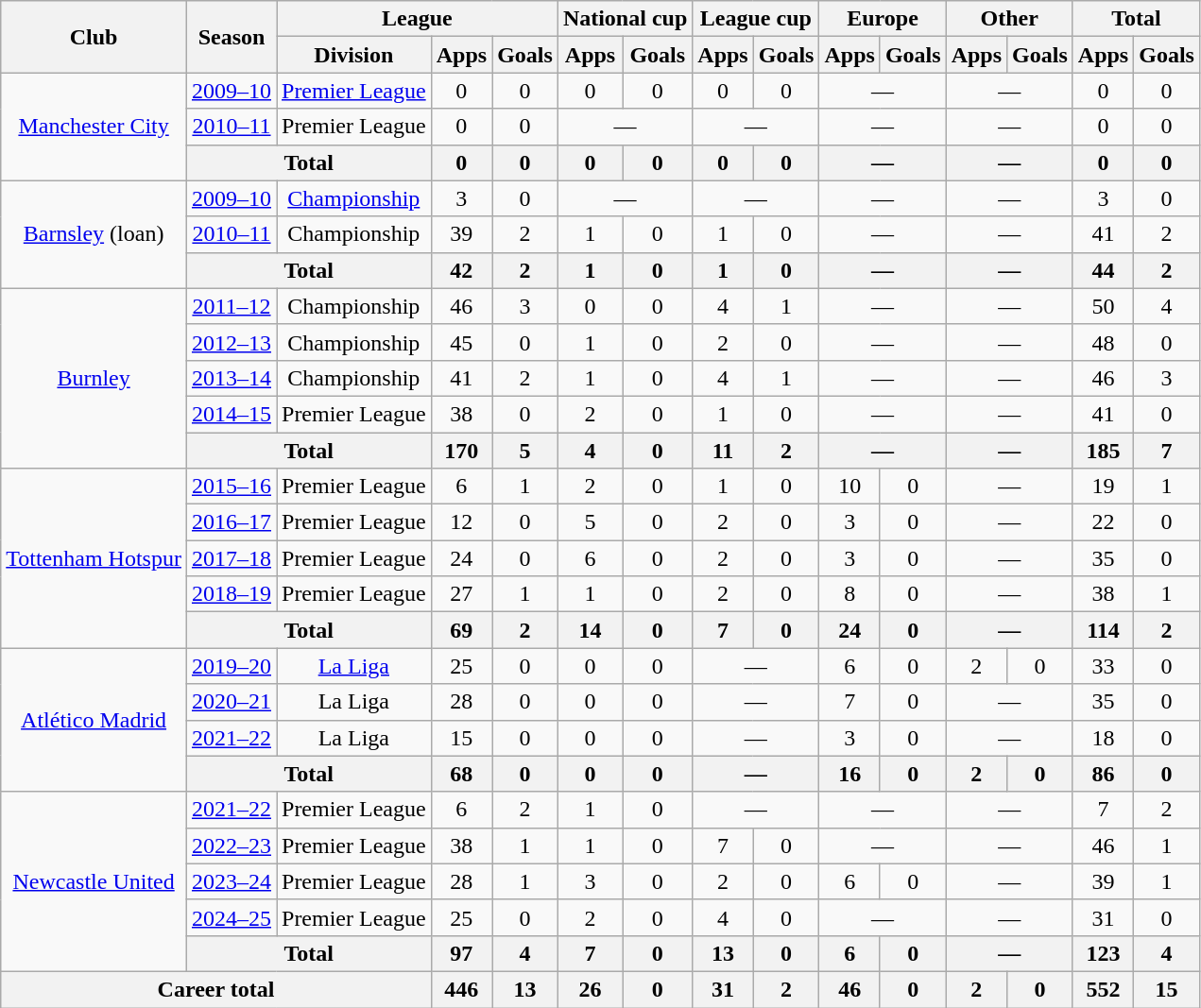<table class="wikitable" style="text-align: center;">
<tr>
<th rowspan="2">Club</th>
<th rowspan="2">Season</th>
<th colspan="3">League</th>
<th colspan="2">National cup</th>
<th colspan="2">League cup</th>
<th colspan="2">Europe</th>
<th colspan="2">Other</th>
<th colspan="2">Total</th>
</tr>
<tr>
<th>Division</th>
<th>Apps</th>
<th>Goals</th>
<th>Apps</th>
<th>Goals</th>
<th>Apps</th>
<th>Goals</th>
<th>Apps</th>
<th>Goals</th>
<th>Apps</th>
<th>Goals</th>
<th>Apps</th>
<th>Goals</th>
</tr>
<tr>
<td rowspan="3"><a href='#'>Manchester City</a></td>
<td><a href='#'>2009–10</a></td>
<td><a href='#'>Premier League</a></td>
<td>0</td>
<td>0</td>
<td>0</td>
<td>0</td>
<td>0</td>
<td>0</td>
<td colspan="2">—</td>
<td colspan="2">—</td>
<td>0</td>
<td>0</td>
</tr>
<tr>
<td><a href='#'>2010–11</a></td>
<td>Premier League</td>
<td>0</td>
<td>0</td>
<td colspan="2">—</td>
<td colspan="2">—</td>
<td colspan="2">—</td>
<td colspan="2">—</td>
<td>0</td>
<td>0</td>
</tr>
<tr>
<th colspan="2">Total</th>
<th>0</th>
<th>0</th>
<th>0</th>
<th>0</th>
<th>0</th>
<th>0</th>
<th colspan="2">—</th>
<th colspan="2">—</th>
<th>0</th>
<th>0</th>
</tr>
<tr>
<td rowspan="3"><a href='#'>Barnsley</a> (loan)</td>
<td><a href='#'>2009–10</a></td>
<td><a href='#'>Championship</a></td>
<td>3</td>
<td>0</td>
<td colspan="2">—</td>
<td colspan="2">—</td>
<td colspan="2">—</td>
<td colspan="2">—</td>
<td>3</td>
<td>0</td>
</tr>
<tr>
<td><a href='#'>2010–11</a></td>
<td>Championship</td>
<td>39</td>
<td>2</td>
<td>1</td>
<td>0</td>
<td>1</td>
<td>0</td>
<td colspan="2">—</td>
<td colspan="2">—</td>
<td>41</td>
<td>2</td>
</tr>
<tr>
<th colspan="2">Total</th>
<th>42</th>
<th>2</th>
<th>1</th>
<th>0</th>
<th>1</th>
<th>0</th>
<th colspan="2">—</th>
<th colspan="2">—</th>
<th>44</th>
<th>2</th>
</tr>
<tr>
<td rowspan="5"><a href='#'>Burnley</a></td>
<td><a href='#'>2011–12</a></td>
<td>Championship</td>
<td>46</td>
<td>3</td>
<td>0</td>
<td>0</td>
<td>4</td>
<td>1</td>
<td colspan="2">—</td>
<td colspan="2">—</td>
<td>50</td>
<td>4</td>
</tr>
<tr>
<td><a href='#'>2012–13</a></td>
<td>Championship</td>
<td>45</td>
<td>0</td>
<td>1</td>
<td>0</td>
<td>2</td>
<td>0</td>
<td colspan="2">—</td>
<td colspan="2">—</td>
<td>48</td>
<td>0</td>
</tr>
<tr>
<td><a href='#'>2013–14</a></td>
<td>Championship</td>
<td>41</td>
<td>2</td>
<td>1</td>
<td>0</td>
<td>4</td>
<td>1</td>
<td colspan="2">—</td>
<td colspan="2">—</td>
<td>46</td>
<td>3</td>
</tr>
<tr>
<td><a href='#'>2014–15</a></td>
<td>Premier League</td>
<td>38</td>
<td>0</td>
<td>2</td>
<td>0</td>
<td>1</td>
<td>0</td>
<td colspan="2">—</td>
<td colspan="2">—</td>
<td>41</td>
<td>0</td>
</tr>
<tr>
<th colspan="2">Total</th>
<th>170</th>
<th>5</th>
<th>4</th>
<th>0</th>
<th>11</th>
<th>2</th>
<th colspan="2">—</th>
<th colspan="2">—</th>
<th>185</th>
<th>7</th>
</tr>
<tr>
<td rowspan="5"><a href='#'>Tottenham Hotspur</a></td>
<td><a href='#'>2015–16</a></td>
<td>Premier League</td>
<td>6</td>
<td>1</td>
<td>2</td>
<td>0</td>
<td>1</td>
<td>0</td>
<td>10</td>
<td>0</td>
<td colspan="2">—</td>
<td>19</td>
<td>1</td>
</tr>
<tr>
<td><a href='#'>2016–17</a></td>
<td>Premier League</td>
<td>12</td>
<td>0</td>
<td>5</td>
<td>0</td>
<td>2</td>
<td>0</td>
<td>3</td>
<td>0</td>
<td colspan="2">—</td>
<td>22</td>
<td>0</td>
</tr>
<tr>
<td><a href='#'>2017–18</a></td>
<td>Premier League</td>
<td>24</td>
<td>0</td>
<td>6</td>
<td>0</td>
<td>2</td>
<td>0</td>
<td>3</td>
<td>0</td>
<td colspan="2">—</td>
<td>35</td>
<td>0</td>
</tr>
<tr>
<td><a href='#'>2018–19</a></td>
<td>Premier League</td>
<td>27</td>
<td>1</td>
<td>1</td>
<td>0</td>
<td>2</td>
<td>0</td>
<td>8</td>
<td>0</td>
<td colspan="2">—</td>
<td>38</td>
<td>1</td>
</tr>
<tr>
<th colspan="2">Total</th>
<th>69</th>
<th>2</th>
<th>14</th>
<th>0</th>
<th>7</th>
<th>0</th>
<th>24</th>
<th>0</th>
<th colspan="2">—</th>
<th>114</th>
<th>2</th>
</tr>
<tr>
<td rowspan="4"><a href='#'>Atlético Madrid</a></td>
<td><a href='#'>2019–20</a></td>
<td><a href='#'>La Liga</a></td>
<td>25</td>
<td>0</td>
<td>0</td>
<td>0</td>
<td colspan="2">—</td>
<td>6</td>
<td>0</td>
<td>2</td>
<td>0</td>
<td>33</td>
<td>0</td>
</tr>
<tr>
<td><a href='#'>2020–21</a></td>
<td>La Liga</td>
<td>28</td>
<td>0</td>
<td>0</td>
<td>0</td>
<td colspan="2">—</td>
<td>7</td>
<td>0</td>
<td colspan="2">—</td>
<td>35</td>
<td>0</td>
</tr>
<tr>
<td><a href='#'>2021–22</a></td>
<td>La Liga</td>
<td>15</td>
<td>0</td>
<td>0</td>
<td>0</td>
<td colspan="2">—</td>
<td>3</td>
<td>0</td>
<td colspan="2">—</td>
<td>18</td>
<td>0</td>
</tr>
<tr>
<th colspan="2">Total</th>
<th>68</th>
<th>0</th>
<th>0</th>
<th>0</th>
<th colspan="2">—</th>
<th>16</th>
<th>0</th>
<th>2</th>
<th>0</th>
<th>86</th>
<th>0</th>
</tr>
<tr>
<td rowspan="5"><a href='#'>Newcastle United</a></td>
<td><a href='#'>2021–22</a></td>
<td>Premier League</td>
<td>6</td>
<td>2</td>
<td>1</td>
<td>0</td>
<td colspan="2">—</td>
<td colspan="2">—</td>
<td colspan="2">—</td>
<td>7</td>
<td>2</td>
</tr>
<tr>
<td><a href='#'>2022–23</a></td>
<td>Premier League</td>
<td>38</td>
<td>1</td>
<td>1</td>
<td>0</td>
<td>7</td>
<td>0</td>
<td colspan="2">—</td>
<td colspan="2">—</td>
<td>46</td>
<td>1</td>
</tr>
<tr>
<td><a href='#'>2023–24</a></td>
<td>Premier League</td>
<td>28</td>
<td>1</td>
<td>3</td>
<td>0</td>
<td>2</td>
<td>0</td>
<td>6</td>
<td>0</td>
<td colspan="2">—</td>
<td>39</td>
<td>1</td>
</tr>
<tr>
<td><a href='#'>2024–25</a></td>
<td>Premier League</td>
<td>25</td>
<td>0</td>
<td>2</td>
<td>0</td>
<td>4</td>
<td>0</td>
<td colspan="2">—</td>
<td colspan="2">—</td>
<td>31</td>
<td>0</td>
</tr>
<tr>
<th colspan="2">Total</th>
<th>97</th>
<th>4</th>
<th>7</th>
<th>0</th>
<th>13</th>
<th>0</th>
<th>6</th>
<th>0</th>
<th colspan="2">—</th>
<th>123</th>
<th>4</th>
</tr>
<tr>
<th colspan="3">Career total</th>
<th>446</th>
<th>13</th>
<th>26</th>
<th>0</th>
<th>31</th>
<th>2</th>
<th>46</th>
<th>0</th>
<th>2</th>
<th>0</th>
<th>552</th>
<th>15</th>
</tr>
</table>
